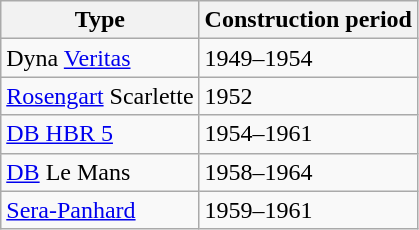<table class="wikitable">
<tr>
<th>Type</th>
<th>Construction period</th>
</tr>
<tr>
<td>Dyna <a href='#'>Veritas</a></td>
<td>1949–1954</td>
</tr>
<tr>
<td><a href='#'>Rosengart</a> Scarlette</td>
<td>1952</td>
</tr>
<tr>
<td><a href='#'>DB HBR 5</a></td>
<td>1954–1961</td>
</tr>
<tr>
<td><a href='#'>DB</a> Le Mans</td>
<td>1958–1964</td>
</tr>
<tr>
<td><a href='#'>Sera-Panhard</a></td>
<td>1959–1961</td>
</tr>
</table>
